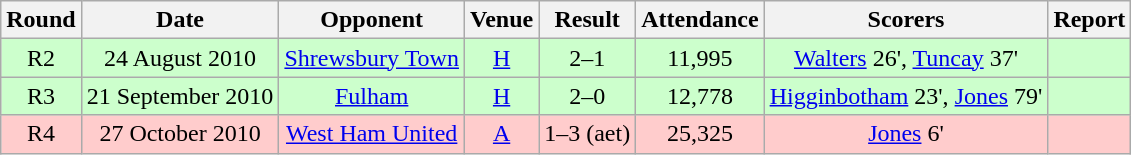<table class="wikitable" style="font-size:100%; text-align:center">
<tr>
<th>Round</th>
<th>Date</th>
<th>Opponent</th>
<th>Venue</th>
<th>Result</th>
<th>Attendance</th>
<th>Scorers</th>
<th>Report</th>
</tr>
<tr style="background-color: #CCFFCC;">
<td>R2</td>
<td>24 August 2010</td>
<td><a href='#'>Shrewsbury Town</a></td>
<td><a href='#'>H</a></td>
<td>2–1</td>
<td>11,995</td>
<td><a href='#'>Walters</a> 26', <a href='#'>Tuncay</a> 37'</td>
<td></td>
</tr>
<tr style="background-color: #CCFFCC;">
<td>R3</td>
<td>21 September 2010</td>
<td><a href='#'>Fulham</a></td>
<td><a href='#'>H</a></td>
<td>2–0</td>
<td>12,778</td>
<td><a href='#'>Higginbotham</a> 23', <a href='#'>Jones</a> 79'</td>
<td></td>
</tr>
<tr style="background-color: #FFCCCC;">
<td>R4</td>
<td>27 October 2010</td>
<td><a href='#'>West Ham United</a></td>
<td><a href='#'>A</a></td>
<td>1–3 (aet)</td>
<td>25,325</td>
<td><a href='#'>Jones</a> 6'</td>
<td></td>
</tr>
</table>
